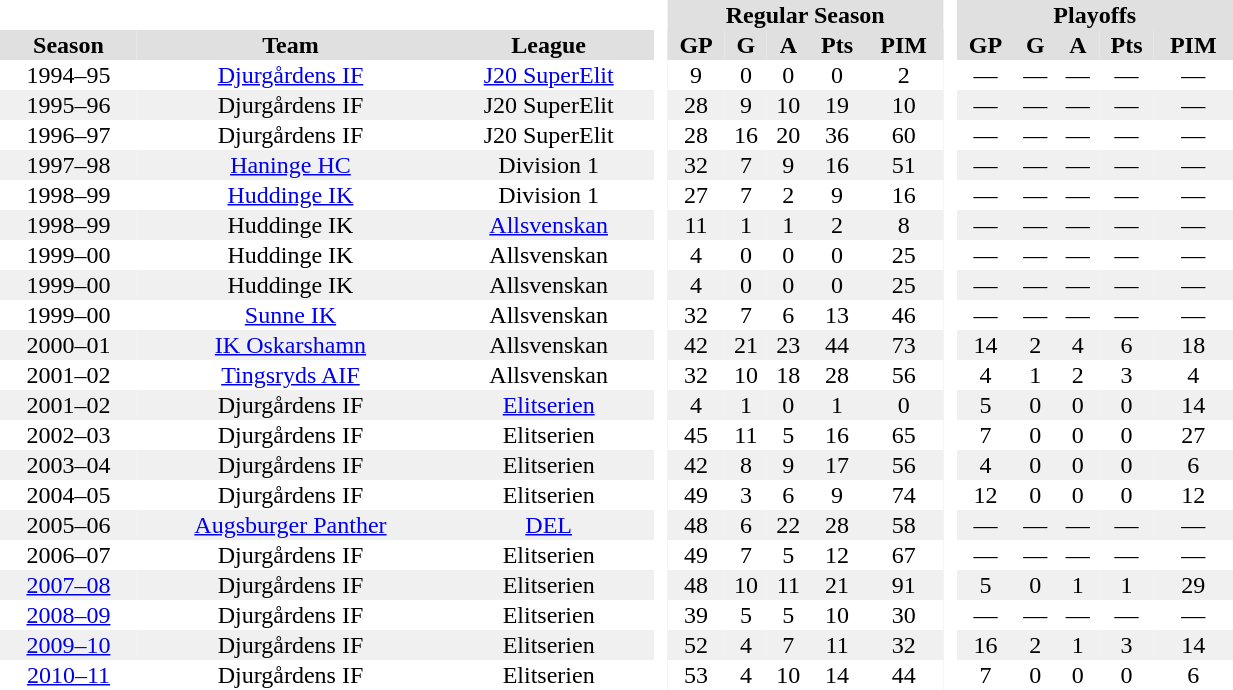<table BORDER="0" CELLPADDING="1" CELLSPACING="0" width="65%" style="text-align:center">
<tr bgcolor="#e0e0e0">
<th colspan="3" bgcolor="#ffffff"> </th>
<th rowspan="99" bgcolor="#ffffff"> </th>
<th colspan="5">Regular Season</th>
<th rowspan="99" bgcolor="#ffffff"> </th>
<th colspan="5">Playoffs</th>
</tr>
<tr bgcolor="#e0e0e0">
<th>Season</th>
<th>Team</th>
<th>League</th>
<th>GP</th>
<th>G</th>
<th>A</th>
<th>Pts</th>
<th>PIM</th>
<th>GP</th>
<th>G</th>
<th>A</th>
<th>Pts</th>
<th>PIM</th>
</tr>
<tr>
<td>1994–95</td>
<td><a href='#'>Djurgårdens IF</a></td>
<td><a href='#'>J20 SuperElit</a></td>
<td>9</td>
<td>0</td>
<td>0</td>
<td>0</td>
<td>2</td>
<td>—</td>
<td>—</td>
<td>—</td>
<td>—</td>
<td>—</td>
</tr>
<tr bgcolor="#f0f0f0">
<td>1995–96</td>
<td>Djurgårdens IF</td>
<td>J20 SuperElit</td>
<td>28</td>
<td>9</td>
<td>10</td>
<td>19</td>
<td>10</td>
<td>—</td>
<td>—</td>
<td>—</td>
<td>—</td>
<td>—</td>
</tr>
<tr>
<td>1996–97</td>
<td>Djurgårdens IF</td>
<td>J20 SuperElit</td>
<td>28</td>
<td>16</td>
<td>20</td>
<td>36</td>
<td>60</td>
<td>—</td>
<td>—</td>
<td>—</td>
<td>—</td>
<td>—</td>
</tr>
<tr bgcolor="#f0f0f0">
<td>1997–98</td>
<td><a href='#'>Haninge HC</a></td>
<td>Division 1</td>
<td>32</td>
<td>7</td>
<td>9</td>
<td>16</td>
<td>51</td>
<td>—</td>
<td>—</td>
<td>—</td>
<td>—</td>
<td>—</td>
</tr>
<tr>
<td>1998–99</td>
<td><a href='#'>Huddinge IK</a></td>
<td>Division 1</td>
<td>27</td>
<td>7</td>
<td>2</td>
<td>9</td>
<td>16</td>
<td>—</td>
<td>—</td>
<td>—</td>
<td>—</td>
<td>—</td>
</tr>
<tr bgcolor="#f0f0f0">
<td>1998–99</td>
<td>Huddinge IK</td>
<td><a href='#'>Allsvenskan</a></td>
<td>11</td>
<td>1</td>
<td>1</td>
<td>2</td>
<td>8</td>
<td>—</td>
<td>—</td>
<td>—</td>
<td>—</td>
<td>—</td>
</tr>
<tr>
<td>1999–00</td>
<td>Huddinge IK</td>
<td>Allsvenskan</td>
<td>4</td>
<td>0</td>
<td>0</td>
<td>0</td>
<td>25</td>
<td>—</td>
<td>—</td>
<td>—</td>
<td>—</td>
<td>—</td>
</tr>
<tr bgcolor="#f0f0f0">
<td>1999–00</td>
<td>Huddinge IK</td>
<td>Allsvenskan</td>
<td>4</td>
<td>0</td>
<td>0</td>
<td>0</td>
<td>25</td>
<td>—</td>
<td>—</td>
<td>—</td>
<td>—</td>
<td>—</td>
</tr>
<tr>
<td>1999–00</td>
<td><a href='#'>Sunne IK</a></td>
<td>Allsvenskan</td>
<td>32</td>
<td>7</td>
<td>6</td>
<td>13</td>
<td>46</td>
<td>—</td>
<td>—</td>
<td>—</td>
<td>—</td>
<td>—</td>
</tr>
<tr bgcolor="#f0f0f0">
<td>2000–01</td>
<td><a href='#'>IK Oskarshamn</a></td>
<td>Allsvenskan</td>
<td>42</td>
<td>21</td>
<td>23</td>
<td>44</td>
<td>73</td>
<td>14</td>
<td>2</td>
<td>4</td>
<td>6</td>
<td>18</td>
</tr>
<tr>
<td>2001–02</td>
<td><a href='#'>Tingsryds AIF</a></td>
<td>Allsvenskan</td>
<td>32</td>
<td>10</td>
<td>18</td>
<td>28</td>
<td>56</td>
<td>4</td>
<td>1</td>
<td>2</td>
<td>3</td>
<td>4</td>
</tr>
<tr bgcolor="#f0f0f0">
<td>2001–02</td>
<td>Djurgårdens IF</td>
<td><a href='#'>Elitserien</a></td>
<td>4</td>
<td>1</td>
<td>0</td>
<td>1</td>
<td>0</td>
<td>5</td>
<td>0</td>
<td>0</td>
<td>0</td>
<td>14</td>
</tr>
<tr>
<td>2002–03</td>
<td>Djurgårdens IF</td>
<td>Elitserien</td>
<td>45</td>
<td>11</td>
<td>5</td>
<td>16</td>
<td>65</td>
<td>7</td>
<td>0</td>
<td>0</td>
<td>0</td>
<td>27</td>
</tr>
<tr bgcolor="#f0f0f0">
<td>2003–04</td>
<td>Djurgårdens IF</td>
<td>Elitserien</td>
<td>42</td>
<td>8</td>
<td>9</td>
<td>17</td>
<td>56</td>
<td>4</td>
<td>0</td>
<td>0</td>
<td>0</td>
<td>6</td>
</tr>
<tr>
<td>2004–05</td>
<td>Djurgårdens IF</td>
<td>Elitserien</td>
<td>49</td>
<td>3</td>
<td>6</td>
<td>9</td>
<td>74</td>
<td>12</td>
<td>0</td>
<td>0</td>
<td>0</td>
<td>12</td>
</tr>
<tr bgcolor="#f0f0f0">
<td>2005–06</td>
<td><a href='#'>Augsburger Panther</a></td>
<td><a href='#'>DEL</a></td>
<td>48</td>
<td>6</td>
<td>22</td>
<td>28</td>
<td>58</td>
<td>—</td>
<td>—</td>
<td>—</td>
<td>—</td>
<td>—</td>
</tr>
<tr>
<td>2006–07</td>
<td>Djurgårdens IF</td>
<td>Elitserien</td>
<td>49</td>
<td>7</td>
<td>5</td>
<td>12</td>
<td>67</td>
<td>—</td>
<td>—</td>
<td>—</td>
<td>—</td>
<td>—</td>
</tr>
<tr bgcolor="#f0f0f0">
<td><a href='#'>2007–08</a></td>
<td>Djurgårdens IF</td>
<td>Elitserien</td>
<td>48</td>
<td>10</td>
<td>11</td>
<td>21</td>
<td>91</td>
<td>5</td>
<td>0</td>
<td>1</td>
<td>1</td>
<td>29</td>
</tr>
<tr>
<td><a href='#'>2008–09</a></td>
<td>Djurgårdens IF</td>
<td>Elitserien</td>
<td>39</td>
<td>5</td>
<td>5</td>
<td>10</td>
<td>30</td>
<td>—</td>
<td>—</td>
<td>—</td>
<td>—</td>
<td>—</td>
</tr>
<tr bgcolor="#f0f0f0">
<td><a href='#'>2009–10</a></td>
<td>Djurgårdens IF</td>
<td>Elitserien</td>
<td>52</td>
<td>4</td>
<td>7</td>
<td>11</td>
<td>32</td>
<td>16</td>
<td>2</td>
<td>1</td>
<td>3</td>
<td>14</td>
</tr>
<tr>
<td><a href='#'>2010–11</a></td>
<td>Djurgårdens IF</td>
<td>Elitserien</td>
<td>53</td>
<td>4</td>
<td>10</td>
<td>14</td>
<td>44</td>
<td>7</td>
<td>0</td>
<td>0</td>
<td>0</td>
<td>6</td>
</tr>
</table>
